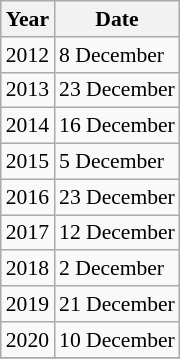<table class="wikitable" style="font-size:90%">
<tr>
<th>Year</th>
<th>Date</th>
</tr>
<tr>
<td>2012</td>
<td>8 December</td>
</tr>
<tr>
<td>2013</td>
<td>23 December</td>
</tr>
<tr>
<td>2014</td>
<td>16 December</td>
</tr>
<tr>
<td>2015</td>
<td>5 December</td>
</tr>
<tr>
<td>2016</td>
<td>23 December</td>
</tr>
<tr>
<td>2017</td>
<td>12 December</td>
</tr>
<tr>
<td>2018</td>
<td>2 December</td>
</tr>
<tr>
<td>2019</td>
<td>21 December</td>
</tr>
<tr>
<td>2020</td>
<td>10 December</td>
</tr>
<tr>
</tr>
</table>
